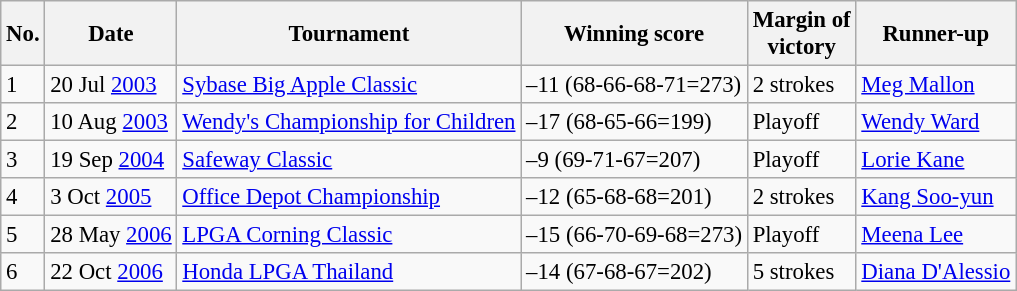<table class="wikitable" style="font-size:95%;">
<tr>
<th>No.</th>
<th>Date</th>
<th>Tournament</th>
<th>Winning score</th>
<th>Margin of<br>victory</th>
<th>Runner-up</th>
</tr>
<tr>
<td>1</td>
<td>20 Jul <a href='#'>2003</a></td>
<td><a href='#'>Sybase Big Apple Classic</a></td>
<td>–11 (68-66-68-71=273)</td>
<td>2 strokes</td>
<td> <a href='#'>Meg Mallon</a></td>
</tr>
<tr>
<td>2</td>
<td>10 Aug <a href='#'>2003</a></td>
<td><a href='#'>Wendy's Championship for Children</a></td>
<td>–17 (68-65-66=199)</td>
<td>Playoff</td>
<td> <a href='#'>Wendy Ward</a></td>
</tr>
<tr>
<td>3</td>
<td>19 Sep <a href='#'>2004</a></td>
<td><a href='#'>Safeway Classic</a></td>
<td>–9 (69-71-67=207)</td>
<td>Playoff</td>
<td> <a href='#'>Lorie Kane</a></td>
</tr>
<tr>
<td>4</td>
<td>3 Oct <a href='#'>2005</a></td>
<td><a href='#'>Office Depot Championship</a></td>
<td>–12 (65-68-68=201)</td>
<td>2 strokes</td>
<td> <a href='#'>Kang Soo-yun</a></td>
</tr>
<tr>
<td>5</td>
<td>28 May <a href='#'>2006</a></td>
<td><a href='#'>LPGA Corning Classic</a></td>
<td>–15 (66-70-69-68=273)</td>
<td>Playoff</td>
<td> <a href='#'>Meena Lee</a></td>
</tr>
<tr>
<td>6</td>
<td>22 Oct <a href='#'>2006</a></td>
<td><a href='#'>Honda LPGA Thailand</a></td>
<td>–14 (67-68-67=202)</td>
<td>5 strokes</td>
<td> <a href='#'>Diana D'Alessio</a></td>
</tr>
</table>
